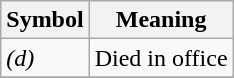<table class="wikitable" border="1">
<tr>
<th>Symbol</th>
<th>Meaning</th>
</tr>
<tr>
<td><em>(d)</em></td>
<td>Died in office</td>
</tr>
<tr>
</tr>
</table>
